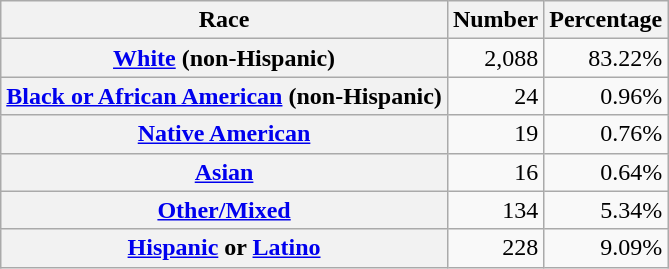<table class="wikitable" style="text-align:right">
<tr>
<th scope="col">Race</th>
<th scope="col">Number</th>
<th scope="col">Percentage</th>
</tr>
<tr>
<th scope="row"><a href='#'>White</a> (non-Hispanic)</th>
<td>2,088</td>
<td>83.22%</td>
</tr>
<tr>
<th scope="row"><a href='#'>Black or African American</a> (non-Hispanic)</th>
<td>24</td>
<td>0.96%</td>
</tr>
<tr>
<th scope="row"><a href='#'>Native American</a></th>
<td>19</td>
<td>0.76%</td>
</tr>
<tr>
<th scope="row"><a href='#'>Asian</a></th>
<td>16</td>
<td>0.64%</td>
</tr>
<tr>
<th scope="row"><a href='#'>Other/Mixed</a></th>
<td>134</td>
<td>5.34%</td>
</tr>
<tr>
<th scope="row"><a href='#'>Hispanic</a> or <a href='#'>Latino</a></th>
<td>228</td>
<td>9.09%</td>
</tr>
</table>
